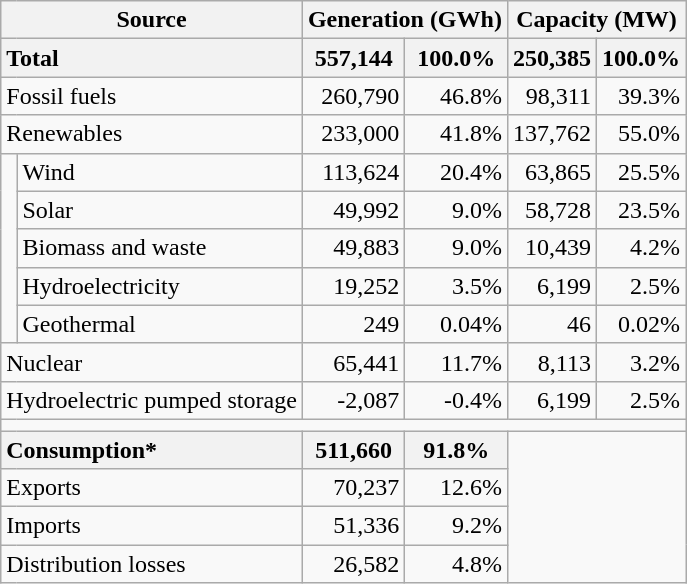<table class="wikitable" style="text-align:right;">
<tr>
<th colspan=2>Source</th>
<th colspan=2>Generation (GWh)</th>
<th colspan=2>Capacity (MW)</th>
</tr>
<tr>
<th colspan=2 style="text-align:left;">Total</th>
<th>557,144</th>
<th>100.0%</th>
<th>250,385</th>
<th>100.0%</th>
</tr>
<tr>
<td colspan=2 style="text-align:left;">Fossil fuels</td>
<td>260,790</td>
<td>46.8%</td>
<td>98,311</td>
<td>39.3%</td>
</tr>
<tr>
<td colspan=2 style="text-align:left;">Renewables</td>
<td>233,000</td>
<td>41.8%</td>
<td>137,762</td>
<td>55.0%</td>
</tr>
<tr>
<td rowspan=5></td>
<td style="text-align:left;">Wind</td>
<td>113,624</td>
<td>20.4%</td>
<td>63,865</td>
<td>25.5%</td>
</tr>
<tr>
<td style="text-align:left;">Solar</td>
<td>49,992</td>
<td>9.0%</td>
<td>58,728</td>
<td>23.5%</td>
</tr>
<tr>
<td style="text-align:left;">Biomass and waste</td>
<td>49,883</td>
<td>9.0%</td>
<td>10,439</td>
<td>4.2%</td>
</tr>
<tr>
<td style="text-align:left;">Hydroelectricity</td>
<td>19,252</td>
<td>3.5%</td>
<td>6,199</td>
<td>2.5%</td>
</tr>
<tr>
<td style="text-align:left;">Geothermal</td>
<td>249</td>
<td>0.04%</td>
<td>46</td>
<td>0.02%</td>
</tr>
<tr>
<td colspan=2 style="text-align:left;">Nuclear</td>
<td>65,441</td>
<td>11.7%</td>
<td>8,113</td>
<td>3.2%</td>
</tr>
<tr>
<td colspan=2 style="text-align:left;">Hydroelectric pumped storage</td>
<td>-2,087</td>
<td>-0.4%</td>
<td>6,199</td>
<td>2.5%</td>
</tr>
<tr>
<td colspan=6></td>
</tr>
<tr>
<th colspan=2 style="text-align:left;">Consumption*</th>
<th>511,660</th>
<th>91.8%</th>
</tr>
<tr>
<td colspan=2 style="text-align:left;">Exports</td>
<td>70,237</td>
<td>12.6%</td>
</tr>
<tr>
<td colspan=2 style="text-align:left;">Imports</td>
<td>51,336</td>
<td>9.2%</td>
</tr>
<tr>
<td colspan=2 style="text-align:left;">Distribution losses</td>
<td>26,582</td>
<td>4.8%</td>
</tr>
</table>
